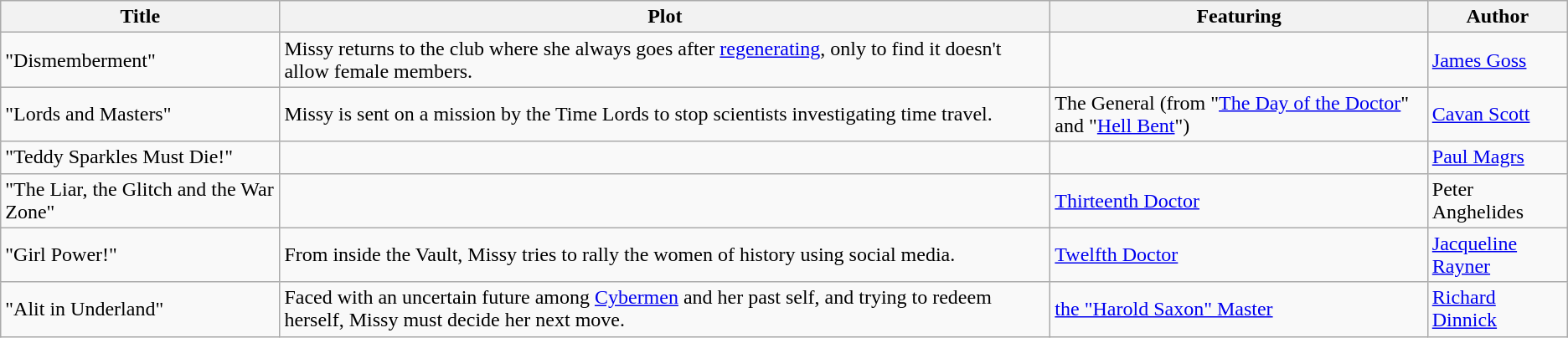<table class="wikitable">
<tr>
<th>Title</th>
<th>Plot</th>
<th>Featuring</th>
<th>Author</th>
</tr>
<tr>
<td>"Dismemberment"</td>
<td>Missy returns to the club where she always goes after <a href='#'>regenerating</a>, only to find it doesn't allow female members.</td>
<td></td>
<td><a href='#'>James Goss</a></td>
</tr>
<tr>
<td>"Lords and Masters"</td>
<td>Missy is sent on a mission by the Time Lords to stop scientists investigating time travel.</td>
<td>The General (from "<a href='#'>The Day of the Doctor</a>" and "<a href='#'>Hell Bent</a>")</td>
<td><a href='#'>Cavan Scott</a></td>
</tr>
<tr>
<td>"Teddy Sparkles Must Die!"</td>
<td></td>
<td></td>
<td><a href='#'>Paul Magrs</a></td>
</tr>
<tr>
<td>"The Liar, the Glitch and the War Zone"</td>
<td></td>
<td><a href='#'>Thirteenth Doctor</a></td>
<td>Peter Anghelides</td>
</tr>
<tr>
<td>"Girl Power!"</td>
<td>From inside the Vault, Missy tries to rally the women of history using social media.</td>
<td><a href='#'>Twelfth Doctor</a></td>
<td><a href='#'>Jacqueline Rayner</a></td>
</tr>
<tr>
<td>"Alit in Underland"</td>
<td>Faced with an uncertain future among <a href='#'>Cybermen</a> and her past self, and trying to redeem herself, Missy must decide her next move.</td>
<td><a href='#'>the "Harold Saxon" Master</a></td>
<td><a href='#'>Richard Dinnick</a></td>
</tr>
</table>
